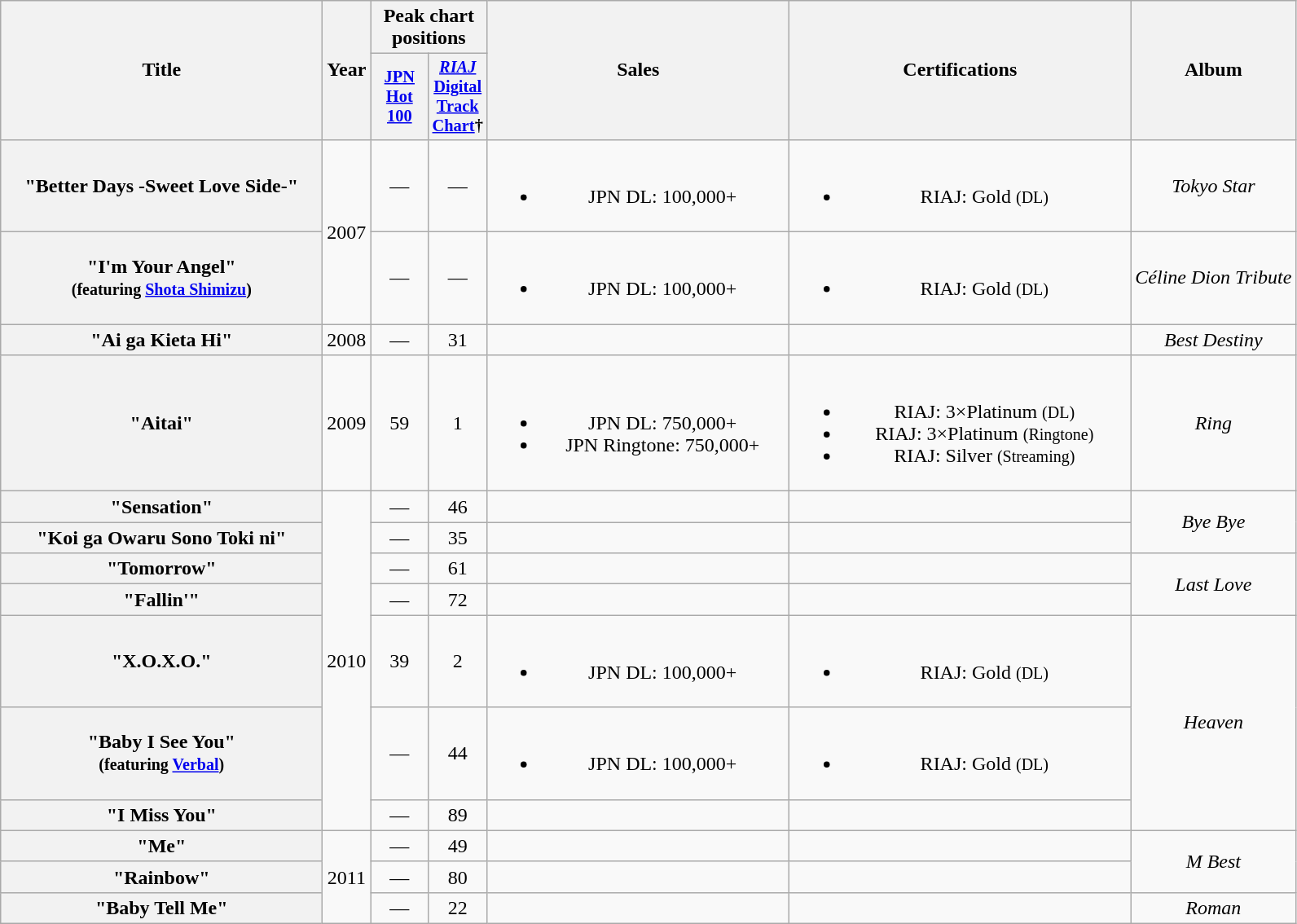<table class="wikitable plainrowheaders" style="text-align:center;">
<tr>
<th scope="col" rowspan="2" style="width:16em;">Title</th>
<th scope="col" rowspan="2">Year</th>
<th scope="col" colspan="2">Peak chart positions</th>
<th scope="col" rowspan="2" style="width:15em;">Sales</th>
<th scope="col" rowspan="2" style="width:17em;">Certifications</th>
<th scope="col" rowspan="2">Album</th>
</tr>
<tr>
<th style="width:3em;font-size:85%"><a href='#'>JPN Hot 100</a><br></th>
<th style="width:3em;font-size:85%"><a href='#'><em>RIAJ</em> Digital Track Chart</a>†<br></th>
</tr>
<tr>
<th scope="row">"Better Days -Sweet Love Side-"</th>
<td rowspan="2">2007</td>
<td>—</td>
<td>—</td>
<td><br><ul><li>JPN DL: 100,000+</li></ul></td>
<td><br><ul><li>RIAJ: Gold <small>(DL)</small></li></ul></td>
<td><em>Tokyo Star</em></td>
</tr>
<tr>
<th scope="row">"I'm Your Angel"<br><small>(featuring <a href='#'>Shota Shimizu</a>)</small></th>
<td>—</td>
<td>—</td>
<td><br><ul><li>JPN DL: 100,000+</li></ul></td>
<td><br><ul><li>RIAJ: Gold <small>(DL)</small></li></ul></td>
<td><em>Céline Dion Tribute</em></td>
</tr>
<tr>
<th scope="row">"Ai ga Kieta Hi"</th>
<td>2008</td>
<td>—</td>
<td>31</td>
<td></td>
<td></td>
<td><em>Best Destiny</em></td>
</tr>
<tr>
<th scope="row">"Aitai"</th>
<td>2009</td>
<td>59</td>
<td>1</td>
<td><br><ul><li>JPN DL: 750,000+</li><li>JPN Ringtone: 750,000+</li></ul></td>
<td><br><ul><li>RIAJ: 3×Platinum <small>(DL)</small></li><li>RIAJ: 3×Platinum <small>(Ringtone)</small></li><li>RIAJ: Silver <small>(Streaming)</small></li></ul></td>
<td><em>Ring</em></td>
</tr>
<tr>
<th scope="row">"Sensation"</th>
<td rowspan="7">2010</td>
<td>—</td>
<td>46</td>
<td></td>
<td></td>
<td rowspan="2"><em>Bye Bye</em></td>
</tr>
<tr>
<th scope="row">"Koi ga Owaru Sono Toki ni"</th>
<td>—</td>
<td>35</td>
<td></td>
<td></td>
</tr>
<tr>
<th scope="row">"Tomorrow"</th>
<td>—</td>
<td>61</td>
<td></td>
<td></td>
<td rowspan="2"><em>Last Love</em></td>
</tr>
<tr>
<th scope="row">"Fallin'"</th>
<td>—</td>
<td>72</td>
<td></td>
<td></td>
</tr>
<tr>
<th scope="row">"X.O.X.O."</th>
<td>39</td>
<td>2</td>
<td><br><ul><li>JPN DL: 100,000+</li></ul></td>
<td><br><ul><li>RIAJ: Gold <small>(DL)</small></li></ul></td>
<td rowspan="3"><em>Heaven</em></td>
</tr>
<tr>
<th scope="row">"Baby I See You"<br><small>(featuring <a href='#'>Verbal</a>)</small></th>
<td>—</td>
<td>44</td>
<td><br><ul><li>JPN DL: 100,000+</li></ul></td>
<td><br><ul><li>RIAJ: Gold <small>(DL)</small></li></ul></td>
</tr>
<tr>
<th scope="row">"I Miss You"</th>
<td>—</td>
<td>89</td>
<td></td>
<td></td>
</tr>
<tr>
<th scope="row">"Me"</th>
<td rowspan="3">2011</td>
<td>—</td>
<td>49</td>
<td></td>
<td></td>
<td rowspan="2"><em>M Best</em></td>
</tr>
<tr>
<th scope="row">"Rainbow"</th>
<td>—</td>
<td>80</td>
<td></td>
<td></td>
</tr>
<tr>
<th scope="row">"Baby Tell Me"</th>
<td>—</td>
<td>22</td>
<td></td>
<td></td>
<td><em>Roman</em></td>
</tr>
</table>
